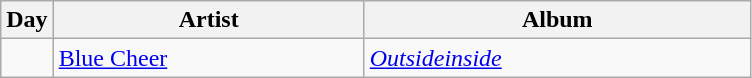<table class="wikitable" border="1">
<tr>
<th>Day</th>
<th width="200">Artist</th>
<th width="250">Album</th>
</tr>
<tr>
<td style="text-align:center;" rowspan="1"></td>
<td><a href='#'>Blue Cheer</a></td>
<td><em><a href='#'>Outsideinside</a></em></td>
</tr>
</table>
